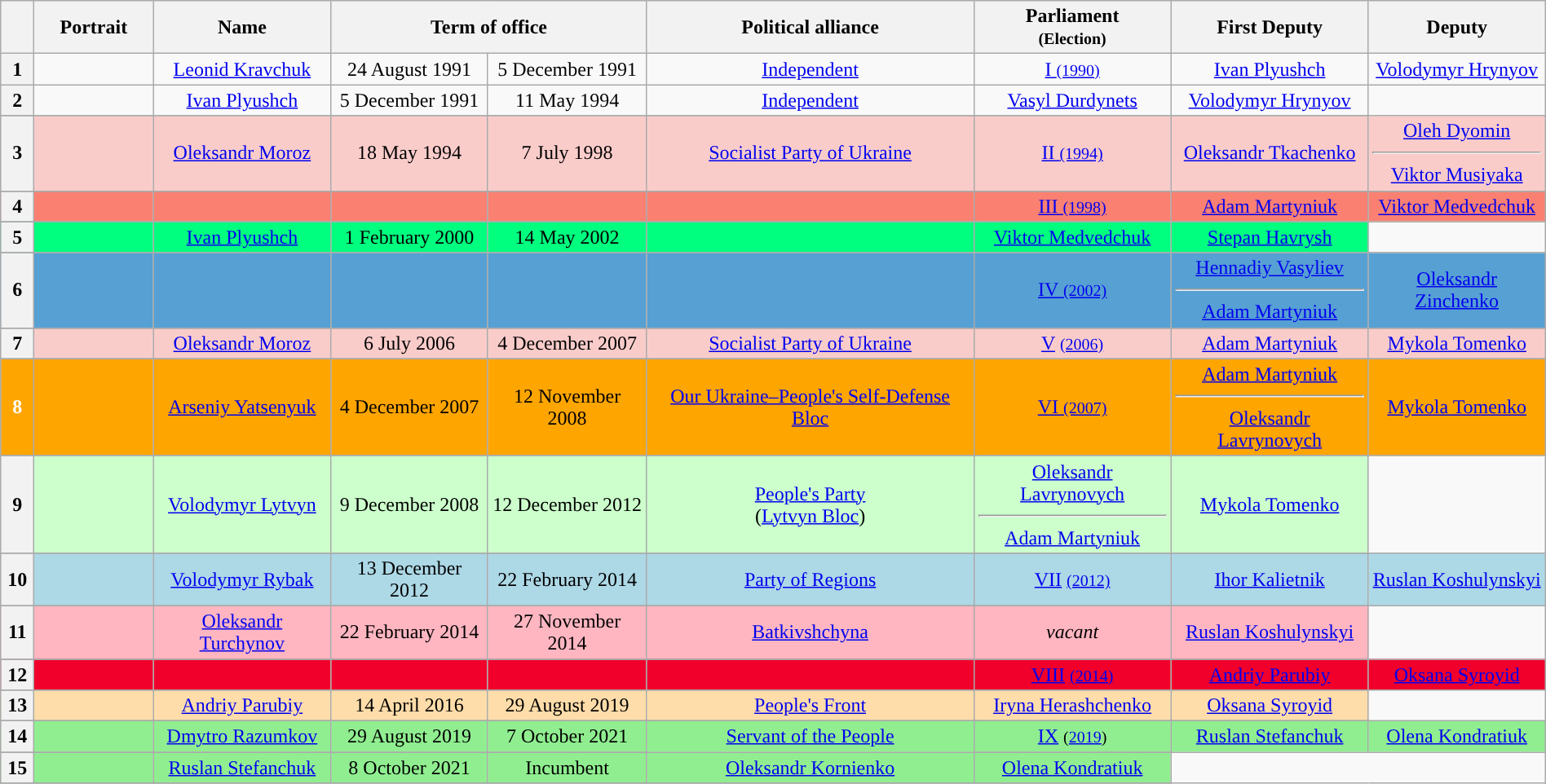<table class="wikitable" width=100% style="text-align:center">
<tr ->
<th width=20></th>
<th width=90>Portrait</th>
<th>Name</th>
<th colspan=2>Term of office</th>
<th>Political alliance</th>
<th>Parliament<br><small>(Election)</small></th>
<th>First Deputy</th>
<th>Deputy</th>
</tr>
<tr>
<th style="background: ">1</th>
<td></td>
<td><a href='#'>Leonid Kravchuk</a></td>
<td>24 August 1991</td>
<td>5 December 1991</td>
<td><a href='#'>Independent</a></td>
<td><a href='#'>I <small>(1990)</small></a></td>
<td><a href='#'>Ivan Plyushch</a></td>
<td><a href='#'>Volodymyr Hrynyov</a></td>
</tr>
<tr>
<th style="background: ">2</th>
<td></td>
<td><a href='#'>Ivan Plyushch</a></td>
<td>5 December 1991</td>
<td>11 May 1994</td>
<td><a href='#'>Independent</a></td>
<td><a href='#'>Vasyl Durdynets</a></td>
<td><a href='#'>Volodymyr Hrynyov</a></td>
</tr>
<tr ->
</tr>
<tr bgcolor="#F9CCCA">
<th style="background:">3</th>
<td></td>
<td><a href='#'>Oleksandr Moroz</a></td>
<td>18 May 1994</td>
<td>7 July 1998</td>
<td style="background:#F9CCCA"><a href='#'>Socialist Party of Ukraine</a></td>
<td><a href='#'>II <small>(1994)</small></a></td>
<td><a href='#'>Oleksandr Tkachenko</a></td>
<td><a href='#'>Oleh Dyomin</a> <hr> <a href='#'>Viktor Musiyaka</a></td>
</tr>
<tr ->
</tr>
<tr bgcolor="#FA8072">
<th style="background:">4</th>
<td></td>
<td></td>
<td></td>
<td></td>
<td bgcolor="#FA8072"></td>
<td><a href='#'>III <small>(1998)</small></a></td>
<td><a href='#'>Adam Martyniuk</a></td>
<td><a href='#'>Viktor Medvedchuk</a></td>
</tr>
<tr ->
</tr>
<tr bgcolor="SpringGreen">
<th style="background: ">5</th>
<td></td>
<td><a href='#'>Ivan Plyushch</a></td>
<td>1 February 2000</td>
<td>14 May 2002</td>
<td></td>
<td><a href='#'>Viktor Medvedchuk</a></td>
<td><a href='#'>Stepan Havrysh</a></td>
</tr>
<tr ->
</tr>
<tr bgcolor="#56A0D3">
<th style="background:">6</th>
<td></td>
<td></td>
<td></td>
<td></td>
<td></td>
<td><a href='#'>IV <small>(2002)</small></a></td>
<td><a href='#'>Hennadiy Vasyliev</a><hr><a href='#'>Adam Martyniuk</a></td>
<td><a href='#'>Oleksandr Zinchenko</a></td>
</tr>
<tr ->
</tr>
<tr bgcolor="#F9CCCA">
<th style="background:">7</th>
<td></td>
<td><a href='#'>Oleksandr Moroz</a></td>
<td>6 July 2006</td>
<td>4 December 2007</td>
<td style="background:#F9CCCA"><a href='#'>Socialist Party of Ukraine</a></td>
<td><a href='#'>V</a> <a href='#'><small>(2006)</small></a></td>
<td><a href='#'>Adam Martyniuk</a></td>
<td><a href='#'>Mykola Tomenko</a></td>
</tr>
<tr ->
</tr>
<tr bgcolor="orange">
<th style="background:orange; color:white;">8</th>
<td></td>
<td><a href='#'>Arseniy Yatsenyuk</a></td>
<td>4 December 2007</td>
<td>12 November 2008</td>
<td style="background:orange"><a href='#'>Our Ukraine–People's Self-Defense Bloc</a></td>
<td><a href='#'>VI <small>(2007)</small></a></td>
<td><a href='#'>Adam Martyniuk</a><hr><a href='#'>Oleksandr Lavrynovych</a></td>
<td><a href='#'>Mykola Tomenko</a></td>
</tr>
<tr ->
</tr>
<tr bgcolor="#CCFFCC">
<th style="background:">9</th>
<td></td>
<td><a href='#'>Volodymyr Lytvyn</a></td>
<td>9 December 2008</td>
<td>12 December 2012</td>
<td bgcolor=#CCFFCC><a href='#'>People's Party</a><br>(<a href='#'>Lytvyn Bloc</a>)</td>
<td><a href='#'>Oleksandr Lavrynovych</a> <hr><a href='#'>Adam Martyniuk</a></td>
<td><a href='#'>Mykola Tomenko</a></td>
</tr>
<tr ->
</tr>
<tr bgcolor="#ADD8E6">
<th style="background:">10</th>
<td></td>
<td><a href='#'>Volodymyr Rybak</a></td>
<td>13 December 2012</td>
<td>22 February 2014</td>
<td style="background:#ADD8E6"><a href='#'>Party of Regions</a></td>
<td><a href='#'>VII</a> <small><a href='#'>(2012)</a></small></td>
<td><a href='#'>Ihor Kalietnik</a></td>
<td><a href='#'>Ruslan Koshulynskyi</a></td>
</tr>
<tr ->
</tr>
<tr bgcolor="#FFB6C1">
<th style="background:">11</th>
<td></td>
<td><a href='#'>Oleksandr Turchynov</a></td>
<td>22 February 2014</td>
<td>27 November 2014</td>
<td style="background:#FFB6C1"><a href='#'>Batkivshchyna</a></td>
<td><em>vacant</em></td>
<td><a href='#'>Ruslan Koshulynskyi</a></td>
</tr>
<tr ->
</tr>
<tr bgcolor="#F0002B">
<th style="background:">12</th>
<td></td>
<td></td>
<td></td>
<td></td>
<td></td>
<td><a href='#'>VIII</a> <small><a href='#'>(2014)</a></small></td>
<td><a href='#'>Andriy Parubiy</a></td>
<td><a href='#'>Oksana Syroyid</a></td>
</tr>
<tr ->
</tr>
<tr bgcolor="#ffddaa">
<th style="background:">13</th>
<td></td>
<td><a href='#'>Andriy Parubiy</a></td>
<td>14 April 2016</td>
<td>29 August 2019</td>
<td><a href='#'>People's Front</a></td>
<td><a href='#'>Iryna Herashchenko</a></td>
<td><a href='#'>Oksana Syroyid</a></td>
</tr>
<tr ->
</tr>
<tr bgcolor="#90ee90">
<th style="background:">14</th>
<td></td>
<td><a href='#'>Dmytro Razumkov</a></td>
<td>29 August 2019</td>
<td>7 October 2021</td>
<td rowspan=2><a href='#'>Servant of the People</a></td>
<td><a href='#'>IX</a> <small>(<a href='#'>2019</a>)</small></td>
<td><a href='#'>Ruslan Stefanchuk</a></td>
<td><a href='#'>Olena Kondratiuk</a></td>
</tr>
<tr ->
</tr>
<tr bgcolor="#90ee90">
<th style="background:">15</th>
<td></td>
<td><a href='#'>Ruslan Stefanchuk</a></td>
<td>8 October 2021</td>
<td>Incumbent</td>
<td><a href='#'>Oleksandr Kornienko</a></td>
<td><a href='#'>Olena Kondratiuk</a></td>
</tr>
<tr ->
</tr>
</table>
